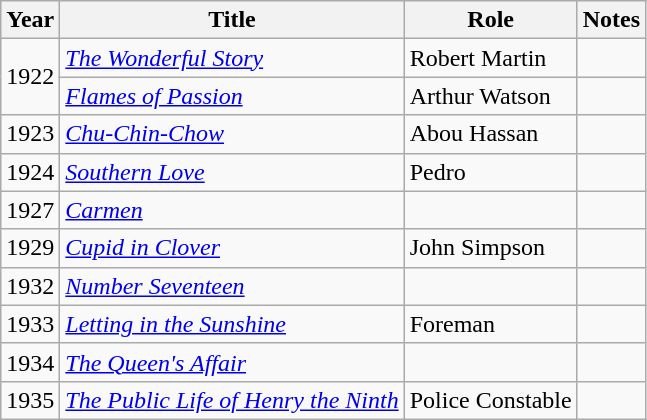<table class="wikitable sortable">
<tr>
<th>Year</th>
<th>Title</th>
<th>Role</th>
<th class = "unsortable">Notes</th>
</tr>
<tr>
<td rowspan=2>1922</td>
<td><em><a href='#'>The Wonderful Story</a></em></td>
<td>Robert Martin</td>
<td></td>
</tr>
<tr>
<td><em><a href='#'>Flames of Passion</a></em></td>
<td>Arthur Watson</td>
<td></td>
</tr>
<tr>
<td>1923</td>
<td><em><a href='#'>Chu-Chin-Chow</a></em></td>
<td>Abou Hassan</td>
<td></td>
</tr>
<tr>
<td>1924</td>
<td><em><a href='#'>Southern Love</a></em></td>
<td>Pedro</td>
<td></td>
</tr>
<tr>
<td>1927</td>
<td><em><a href='#'>Carmen</a></em></td>
<td></td>
<td></td>
</tr>
<tr>
<td>1929</td>
<td><em><a href='#'>Cupid in Clover</a></em></td>
<td>John Simpson</td>
<td></td>
</tr>
<tr>
<td>1932</td>
<td><em><a href='#'>Number Seventeen</a></em></td>
<td></td>
<td></td>
</tr>
<tr>
<td>1933</td>
<td><em><a href='#'>Letting in the Sunshine</a></em></td>
<td>Foreman</td>
<td></td>
</tr>
<tr>
<td>1934</td>
<td><em><a href='#'>The Queen's Affair</a></em></td>
<td></td>
<td></td>
</tr>
<tr>
<td>1935</td>
<td><em><a href='#'>The Public Life of Henry the Ninth</a></em></td>
<td>Police Constable</td>
<td></td>
</tr>
</table>
